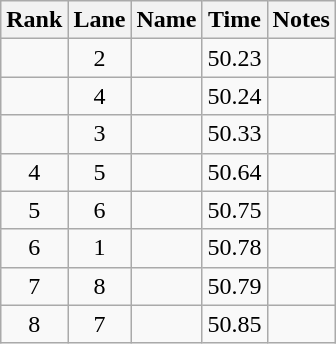<table class="wikitable sortable" style="text-align:center">
<tr>
<th>Rank</th>
<th>Lane</th>
<th>Name</th>
<th>Time</th>
<th>Notes</th>
</tr>
<tr>
<td></td>
<td>2</td>
<td align=left></td>
<td>50.23</td>
<td></td>
</tr>
<tr>
<td></td>
<td>4</td>
<td align=left></td>
<td>50.24</td>
<td></td>
</tr>
<tr>
<td></td>
<td>3</td>
<td align=left></td>
<td>50.33</td>
<td></td>
</tr>
<tr>
<td>4</td>
<td>5</td>
<td align=left></td>
<td>50.64</td>
<td></td>
</tr>
<tr>
<td>5</td>
<td>6</td>
<td align=left></td>
<td>50.75</td>
<td></td>
</tr>
<tr>
<td>6</td>
<td>1</td>
<td align=left></td>
<td>50.78</td>
<td></td>
</tr>
<tr>
<td>7</td>
<td>8</td>
<td align=left></td>
<td>50.79</td>
<td></td>
</tr>
<tr>
<td>8</td>
<td>7</td>
<td align=left></td>
<td>50.85</td>
<td></td>
</tr>
</table>
